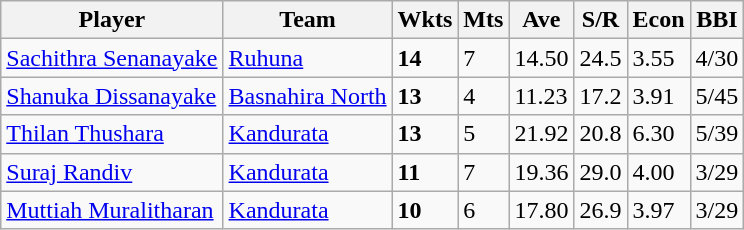<table class="wikitable">
<tr>
<th>Player</th>
<th>Team</th>
<th>Wkts</th>
<th>Mts</th>
<th>Ave</th>
<th>S/R</th>
<th>Econ</th>
<th>BBI</th>
</tr>
<tr>
<td><a href='#'>Sachithra Senanayake</a></td>
<td><a href='#'>Ruhuna</a></td>
<td><strong>14</strong></td>
<td>7</td>
<td>14.50</td>
<td>24.5</td>
<td>3.55</td>
<td>4/30</td>
</tr>
<tr>
<td><a href='#'>Shanuka Dissanayake</a></td>
<td><a href='#'>Basnahira North</a></td>
<td><strong>13</strong></td>
<td>4</td>
<td>11.23</td>
<td>17.2</td>
<td>3.91</td>
<td>5/45</td>
</tr>
<tr>
<td><a href='#'>Thilan Thushara</a></td>
<td><a href='#'>Kandurata</a></td>
<td><strong>13</strong></td>
<td>5</td>
<td>21.92</td>
<td>20.8</td>
<td>6.30</td>
<td>5/39</td>
</tr>
<tr>
<td><a href='#'>Suraj Randiv</a></td>
<td><a href='#'>Kandurata</a></td>
<td><strong>11</strong></td>
<td>7</td>
<td>19.36</td>
<td>29.0</td>
<td>4.00</td>
<td>3/29</td>
</tr>
<tr>
<td><a href='#'>Muttiah Muralitharan</a></td>
<td><a href='#'>Kandurata</a></td>
<td><strong>10</strong></td>
<td>6</td>
<td>17.80</td>
<td>26.9</td>
<td>3.97</td>
<td>3/29</td>
</tr>
</table>
